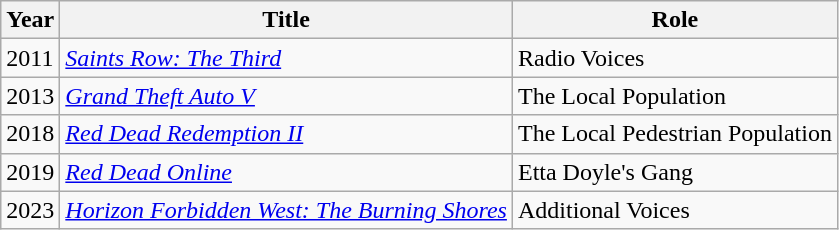<table class="wikitable">
<tr>
<th>Year</th>
<th>Title</th>
<th>Role</th>
</tr>
<tr>
<td>2011</td>
<td><em><a href='#'>Saints Row: The Third</a></em></td>
<td>Radio Voices</td>
</tr>
<tr>
<td>2013</td>
<td><em><a href='#'>Grand Theft Auto V</a></em></td>
<td>The Local Population</td>
</tr>
<tr>
<td>2018</td>
<td><em><a href='#'>Red Dead Redemption II</a></em></td>
<td>The Local Pedestrian Population</td>
</tr>
<tr>
<td>2019</td>
<td><em><a href='#'>Red Dead Online</a></em></td>
<td>Etta Doyle's Gang</td>
</tr>
<tr>
<td>2023</td>
<td><em><a href='#'>Horizon Forbidden West: The Burning Shores</a></em></td>
<td>Additional Voices</td>
</tr>
</table>
